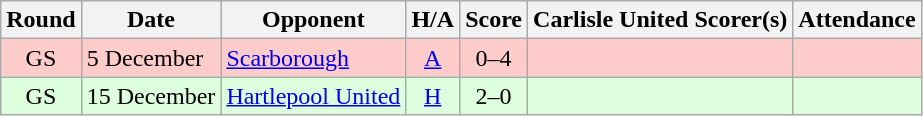<table class="wikitable" style="text-align:center">
<tr>
<th>Round</th>
<th>Date</th>
<th>Opponent</th>
<th>H/A</th>
<th>Score</th>
<th>Carlisle United Scorer(s)</th>
<th>Attendance</th>
</tr>
<tr bgcolor=#FFCCCC>
<td>GS</td>
<td align=left>5 December</td>
<td align=left><a href='#'>Scarborough</a></td>
<td><a href='#'>A</a></td>
<td>0–4</td>
<td align=left></td>
<td></td>
</tr>
<tr bgcolor=#ddffdd>
<td>GS</td>
<td align=left>15 December</td>
<td align=left><a href='#'>Hartlepool United</a></td>
<td><a href='#'>H</a></td>
<td>2–0</td>
<td align=left></td>
<td></td>
</tr>
</table>
